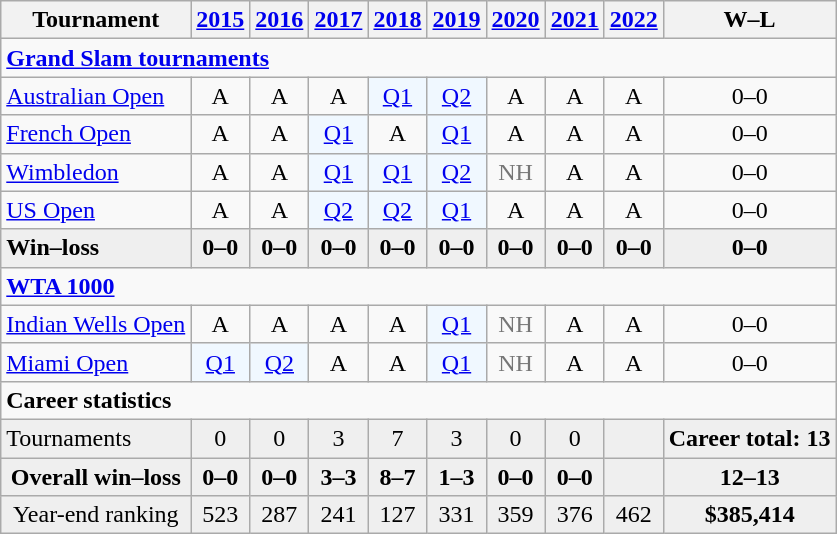<table class=wikitable style="text-align:center;">
<tr>
<th>Tournament</th>
<th><a href='#'>2015</a></th>
<th><a href='#'>2016</a></th>
<th><a href='#'>2017</a></th>
<th><a href='#'>2018</a></th>
<th><a href='#'>2019</a></th>
<th><a href='#'>2020</a></th>
<th><a href='#'>2021</a></th>
<th><a href='#'>2022</a></th>
<th>W–L</th>
</tr>
<tr>
<td colspan="12" align="left"><strong><a href='#'>Grand Slam tournaments</a></strong></td>
</tr>
<tr>
<td align=left><a href='#'>Australian Open</a></td>
<td>A</td>
<td>A</td>
<td>A</td>
<td bgcolor=f0f8ff><a href='#'>Q1</a></td>
<td bgcolor=f0f8ff><a href='#'>Q2</a></td>
<td>A</td>
<td>A</td>
<td>A</td>
<td>0–0</td>
</tr>
<tr>
<td align=left><a href='#'>French Open</a></td>
<td>A</td>
<td>A</td>
<td bgcolor=f0f8ff><a href='#'>Q1</a></td>
<td>A</td>
<td bgcolor=f0f8ff><a href='#'>Q1</a></td>
<td>A</td>
<td>A</td>
<td>A</td>
<td>0–0</td>
</tr>
<tr>
<td align=left><a href='#'>Wimbledon</a></td>
<td>A</td>
<td>A</td>
<td bgcolor=f0f8ff><a href='#'>Q1</a></td>
<td bgcolor=f0f8ff><a href='#'>Q1</a></td>
<td bgcolor=f0f8ff><a href='#'>Q2</a></td>
<td style="color:#767676;">NH</td>
<td>A</td>
<td>A</td>
<td>0–0</td>
</tr>
<tr>
<td align=left><a href='#'>US Open</a></td>
<td>A</td>
<td>A</td>
<td bgcolor=f0f8ff><a href='#'>Q2</a></td>
<td bgcolor=f0f8ff><a href='#'>Q2</a></td>
<td bgcolor=f0f8ff><a href='#'>Q1</a></td>
<td>A</td>
<td>A</td>
<td>A</td>
<td>0–0</td>
</tr>
<tr style="background:#efefef; font-weight:bold;">
<td align=left>Win–loss</td>
<td>0–0</td>
<td>0–0</td>
<td>0–0</td>
<td>0–0</td>
<td>0–0</td>
<td>0–0</td>
<td>0–0</td>
<td>0–0</td>
<td>0–0</td>
</tr>
<tr>
<td colspan="12" align="left"><strong><a href='#'>WTA 1000</a></strong></td>
</tr>
<tr>
<td align=left><a href='#'>Indian Wells Open</a></td>
<td>A</td>
<td>A</td>
<td>A</td>
<td>A</td>
<td bgcolor=f0f8ff><a href='#'>Q1</a></td>
<td style="color:#767676;">NH</td>
<td>A</td>
<td>A</td>
<td>0–0</td>
</tr>
<tr>
<td align=left><a href='#'>Miami Open</a></td>
<td bgcolor=f0f8ff><a href='#'>Q1</a></td>
<td bgcolor=f0f8ff><a href='#'>Q2</a></td>
<td>A</td>
<td>A</td>
<td bgcolor=f0f8ff><a href='#'>Q1</a></td>
<td style="color:#767676;">NH</td>
<td>A</td>
<td>A</td>
<td>0–0</td>
</tr>
<tr>
<td colspan="12" align="left"><strong>Career statistics</strong></td>
</tr>
<tr style="background:#efefef;">
<td align="left">Tournaments</td>
<td>0</td>
<td>0</td>
<td>3</td>
<td>7</td>
<td>3</td>
<td>0</td>
<td>0</td>
<td></td>
<td colspan="3"><strong>Career total: 13</strong></td>
</tr>
<tr style="background:#efefef; font-weight:bold;">
<td>Overall win–loss</td>
<td>0–0</td>
<td>0–0</td>
<td>3–3</td>
<td>8–7</td>
<td>1–3</td>
<td>0–0</td>
<td>0–0</td>
<td></td>
<td>12–13</td>
</tr>
<tr style="background:#efefef;">
<td>Year-end ranking</td>
<td>523</td>
<td>287</td>
<td>241</td>
<td>127</td>
<td>331</td>
<td>359</td>
<td>376</td>
<td>462</td>
<td colspan="3"><strong>$385,414</strong></td>
</tr>
</table>
